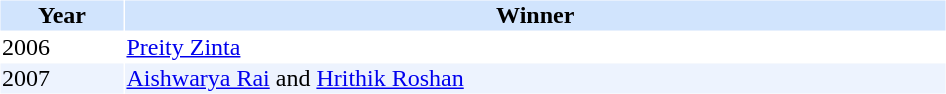<table cellspacing="1" cellpadding="1" border="0" width="50%">
<tr bgcolor="#d1e4fd">
<th>Year</th>
<th>Winner</th>
</tr>
<tr>
<td>2006</td>
<td><a href='#'>Preity Zinta</a></td>
</tr>
<tr bgcolor=#edf3fe>
<td>2007</td>
<td><a href='#'>Aishwarya Rai</a> and <a href='#'>Hrithik Roshan</a></td>
</tr>
</table>
